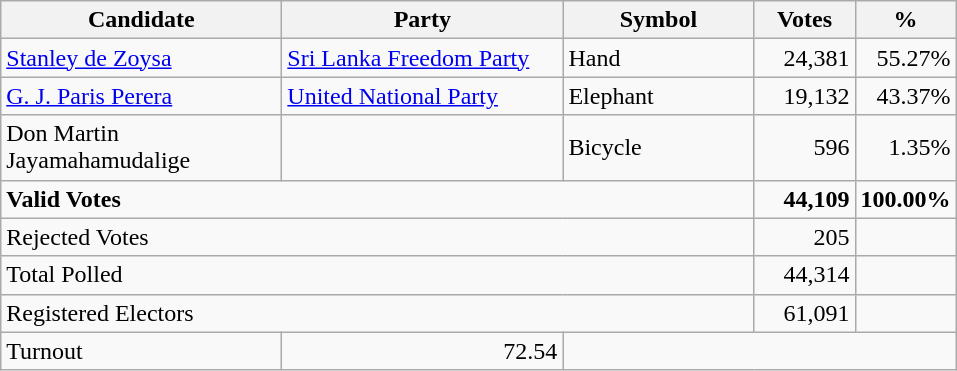<table class="wikitable" border="1" style="text-align:right;">
<tr>
<th align=left width="180">Candidate</th>
<th align=left width="180">Party</th>
<th align=left width="120">Symbol</th>
<th align=left width="60">Votes</th>
<th align=left width="60">%</th>
</tr>
<tr>
<td align=left><a href='#'>Stanley de Zoysa</a></td>
<td align=left><a href='#'>Sri Lanka Freedom Party</a></td>
<td align=left>Hand</td>
<td>24,381</td>
<td>55.27%</td>
</tr>
<tr>
<td align=left><a href='#'>G. J. Paris Perera</a></td>
<td align=left><a href='#'>United National Party</a></td>
<td align=left>Elephant</td>
<td>19,132</td>
<td>43.37%</td>
</tr>
<tr>
<td align=left>Don Martin Jayamahamudalige</td>
<td></td>
<td align=left>Bicycle</td>
<td>596</td>
<td>1.35%</td>
</tr>
<tr>
<td align=left colspan=3><strong>Valid Votes</strong></td>
<td><strong>44,109</strong></td>
<td><strong>100.00%</strong></td>
</tr>
<tr>
<td align=left colspan=3>Rejected Votes</td>
<td>205</td>
<td></td>
</tr>
<tr>
<td align=left colspan=3>Total Polled</td>
<td>44,314</td>
<td></td>
</tr>
<tr>
<td align=left colspan=3>Registered Electors</td>
<td>61,091</td>
<td></td>
</tr>
<tr>
<td align=left colspan=>Turnout</td>
<td>72.54</td>
</tr>
</table>
